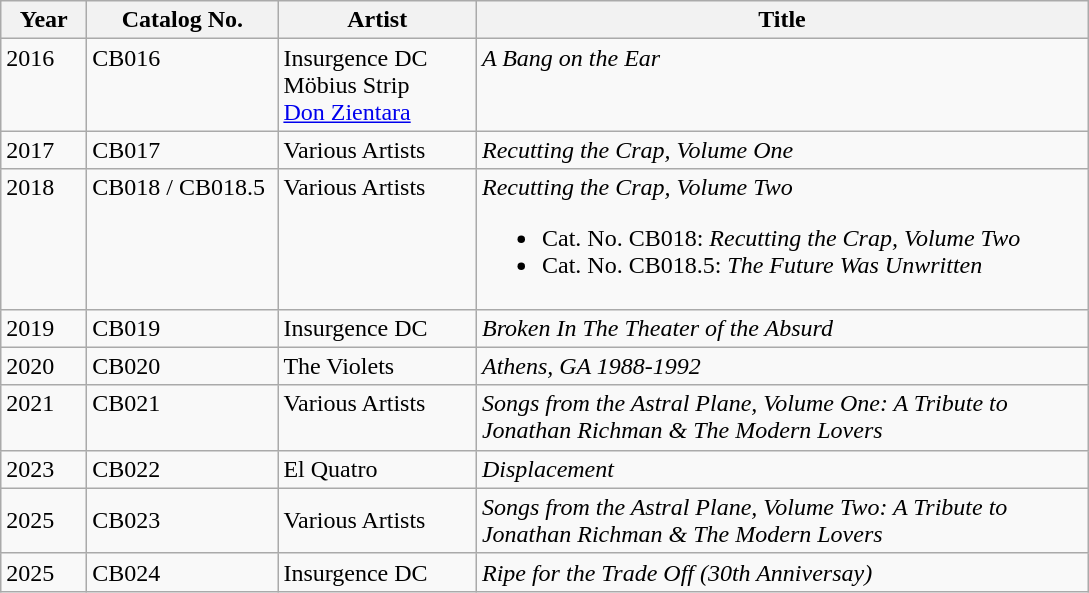<table class="wikitable">
<tr valign="top">
<th scope="col" width="50pt">Year</th>
<th scope="col" width="120pt">Catalog No.</th>
<th scope="col" width="125pt">Artist</th>
<th scope="col" width="400pt">Title</th>
</tr>
<tr valign="top">
<td>2016</td>
<td>CB016</td>
<td>Insurgence DC<br>Möbius Strip<br><a href='#'>Don Zientara</a></td>
<td><em>A Bang on the Ear</em></td>
</tr>
<tr valign="top">
<td>2017</td>
<td>CB017</td>
<td>Various Artists</td>
<td><em>Recutting the Crap, Volume One</em></td>
</tr>
<tr valign="top">
<td>2018</td>
<td>CB018 / CB018.5</td>
<td>Various Artists</td>
<td><em>Recutting the Crap, Volume Two</em><br><ul><li>Cat. No. CB018: <em>Recutting the Crap, Volume Two</em></li><li>Cat. No. CB018.5: <em>The Future Was Unwritten</em></li></ul></td>
</tr>
<tr valign="top">
<td>2019</td>
<td>CB019</td>
<td>Insurgence DC</td>
<td><em>Broken In The Theater of the Absurd</em></td>
</tr>
<tr valign="top">
<td>2020</td>
<td>CB020</td>
<td>The Violets</td>
<td><em>Athens, GA 1988-1992</em></td>
</tr>
<tr valign="top">
<td>2021</td>
<td>CB021</td>
<td>Various Artists</td>
<td><em>Songs from the Astral Plane, Volume One: A Tribute to Jonathan Richman & The Modern Lovers</em></td>
</tr>
<tr>
<td>2023</td>
<td>CB022</td>
<td>El Quatro</td>
<td><em>Displacement</em></td>
</tr>
<tr>
<td>2025</td>
<td>CB023</td>
<td>Various Artists</td>
<td><em>Songs from the Astral Plane, Volume Two: A Tribute to Jonathan Richman & The Modern Lovers</em></td>
</tr>
<tr>
<td>2025</td>
<td>CB024</td>
<td>Insurgence DC</td>
<td><em>Ripe for the Trade Off (30th Anniversay)</em></td>
</tr>
</table>
